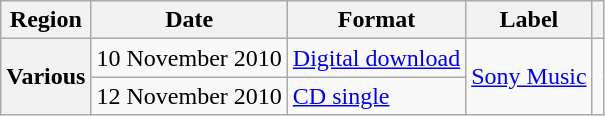<table class="wikitable plainrowheaders">
<tr>
<th scope="col">Region</th>
<th scope="col">Date</th>
<th scope="col">Format</th>
<th scope="col">Label</th>
<th scope="col"></th>
</tr>
<tr>
<th scope="row" rowspan="2">Various</th>
<td>10 November 2010</td>
<td><a href='#'>Digital download</a></td>
<td rowspan="2"><a href='#'>Sony Music</a></td>
<td rowspan="2"></td>
</tr>
<tr>
<td>12 November 2010</td>
<td><a href='#'>CD single</a></td>
</tr>
</table>
